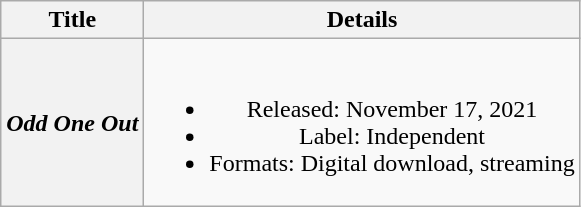<table class="wikitable plainrowheaders" style="text-align:center;">
<tr>
<th>Title</th>
<th>Details</th>
</tr>
<tr>
<th scope="row"><em>Odd One Out</em></th>
<td><br><ul><li>Released: November 17, 2021</li><li>Label: Independent</li><li>Formats: Digital download, streaming</li></ul></td>
</tr>
</table>
